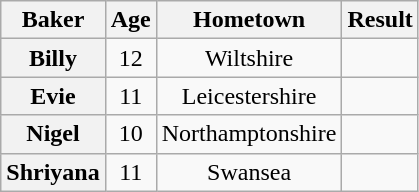<table class="wikitable sortable" style="display:inline-table; text-align:center">
<tr>
<th scope="col">Baker</th>
<th scope="col">Age</th>
<th scope="col">Hometown</th>
<th scope="col">Result</th>
</tr>
<tr>
<th scope="row">Billy</th>
<td>12</td>
<td>Wiltshire</td>
<td></td>
</tr>
<tr>
<th scope="row">Evie</th>
<td>11</td>
<td>Leicestershire</td>
<td></td>
</tr>
<tr>
<th scope="row">Nigel</th>
<td>10</td>
<td>Northamptonshire</td>
<td></td>
</tr>
<tr>
<th scope="row">Shriyana</th>
<td>11</td>
<td>Swansea</td>
<td></td>
</tr>
</table>
